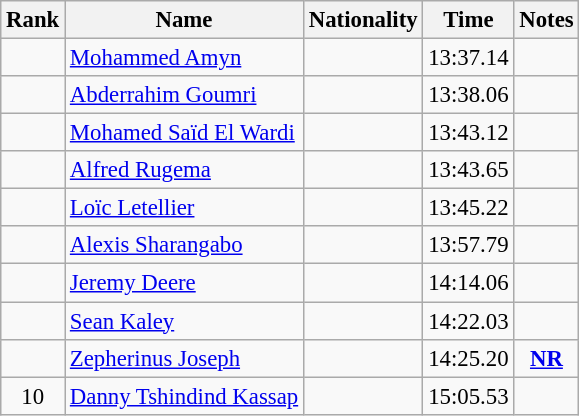<table class="wikitable sortable" style="text-align:center;font-size:95%">
<tr>
<th>Rank</th>
<th>Name</th>
<th>Nationality</th>
<th>Time</th>
<th>Notes</th>
</tr>
<tr>
<td></td>
<td align=left><a href='#'>Mohammed Amyn</a></td>
<td align=left></td>
<td>13:37.14</td>
<td></td>
</tr>
<tr>
<td></td>
<td align=left><a href='#'>Abderrahim Goumri</a></td>
<td align=left></td>
<td>13:38.06</td>
<td></td>
</tr>
<tr>
<td></td>
<td align=left><a href='#'>Mohamed Saïd El Wardi</a></td>
<td align=left></td>
<td>13:43.12</td>
<td></td>
</tr>
<tr>
<td></td>
<td align=left><a href='#'>Alfred Rugema</a></td>
<td align=left></td>
<td>13:43.65</td>
<td></td>
</tr>
<tr>
<td></td>
<td align=left><a href='#'>Loïc Letellier</a></td>
<td align=left></td>
<td>13:45.22</td>
<td></td>
</tr>
<tr>
<td></td>
<td align=left><a href='#'>Alexis Sharangabo</a></td>
<td align=left></td>
<td>13:57.79</td>
<td></td>
</tr>
<tr>
<td></td>
<td align=left><a href='#'>Jeremy Deere</a></td>
<td align=left></td>
<td>14:14.06</td>
<td></td>
</tr>
<tr>
<td></td>
<td align=left><a href='#'>Sean Kaley</a></td>
<td align=left></td>
<td>14:22.03</td>
<td></td>
</tr>
<tr>
<td></td>
<td align=left><a href='#'>Zepherinus Joseph</a></td>
<td align=left></td>
<td>14:25.20</td>
<td><strong><a href='#'>NR</a></strong></td>
</tr>
<tr>
<td>10</td>
<td align=left><a href='#'>Danny Tshindind Kassap</a></td>
<td align=left></td>
<td>15:05.53</td>
<td></td>
</tr>
</table>
